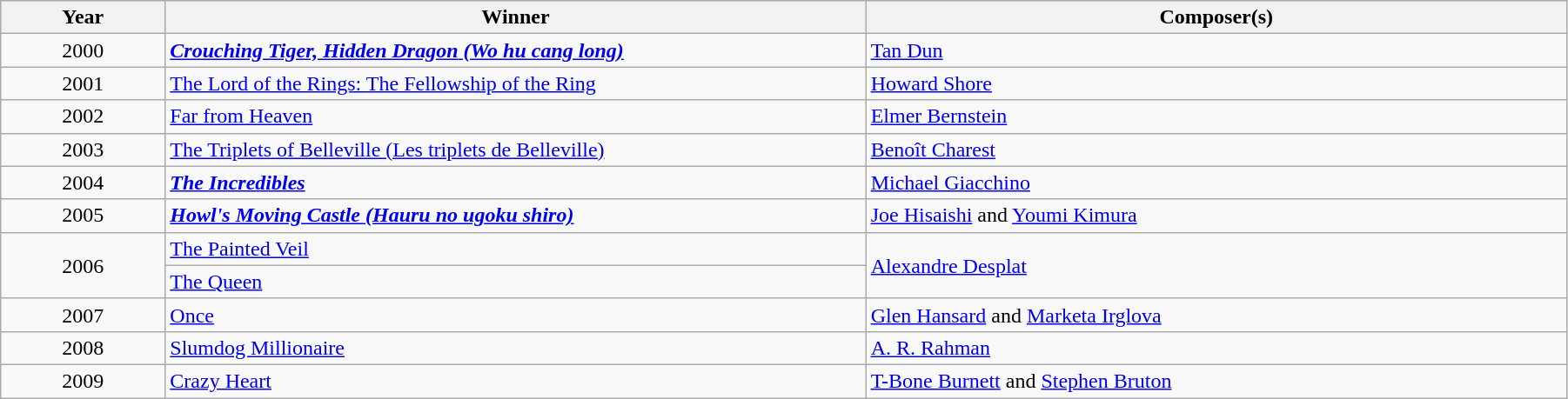<table class="wikitable" width="95%" cellpadding="5">
<tr>
<th width="100"><strong>Year</strong></th>
<th width="450"><strong>Winner</strong></th>
<th width="450"><strong>Composer(s)</strong></th>
</tr>
<tr>
<td style="text-align:center;">2000</td>
<td><a href='#'><strong><em>Crouching Tiger, Hidden Dragon<strong> (Wo hu cang long)<em></a></td>
<td><a href='#'>Tan Dun</a></td>
</tr>
<tr>
<td style="text-align:center;">2001</td>
<td></em></strong><a href='#'>The Lord of the Rings: The Fellowship of the Ring</a><strong><em></td>
<td><a href='#'>Howard Shore</a></td>
</tr>
<tr>
<td style="text-align:center;">2002</td>
<td></em></strong><a href='#'>Far from Heaven</a><strong><em></td>
<td><a href='#'>Elmer Bernstein</a></td>
</tr>
<tr>
<td style="text-align:center;">2003</td>
<td><a href='#'></em></strong>The Triplets of Belleville</strong> (Les triplets de Belleville)</em></a></td>
<td><a href='#'>Benoît Charest</a></td>
</tr>
<tr>
<td style="text-align:center;">2004</td>
<td><strong><em><a href='#'>The Incredibles</a></em></strong></td>
<td><a href='#'>Michael Giacchino</a></td>
</tr>
<tr>
<td style="text-align:center;">2005</td>
<td><a href='#'><strong><em>Howl's Moving Castle<strong> (Hauru no ugoku shiro)<em></a></td>
<td><a href='#'>Joe Hisaishi</a> and <a href='#'>Youmi Kimura</a></td>
</tr>
<tr>
<td rowspan="2" style="text-align:center;">2006</td>
<td></em></strong><a href='#'>The Painted Veil</a><strong><em></td>
<td rowspan="2"><a href='#'>Alexandre Desplat</a></td>
</tr>
<tr>
<td></em></strong><a href='#'>The Queen</a><strong><em></td>
</tr>
<tr>
<td style="text-align:center;">2007</td>
<td></em></strong><a href='#'>Once</a><strong><em></td>
<td><a href='#'>Glen Hansard</a> and <a href='#'>Marketa Irglova</a></td>
</tr>
<tr>
<td style="text-align:center;">2008</td>
<td></em></strong><a href='#'>Slumdog Millionaire</a><strong><em></td>
<td><a href='#'>A. R. Rahman</a></td>
</tr>
<tr>
<td style="text-align:center;">2009</td>
<td></em></strong><a href='#'>Crazy Heart</a><strong><em></td>
<td><a href='#'>T-Bone Burnett</a> and <a href='#'>Stephen Bruton</a></td>
</tr>
</table>
